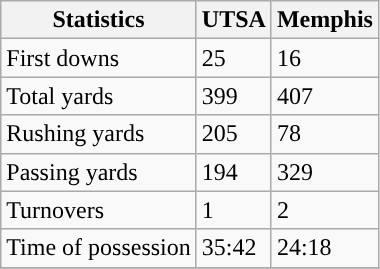<table class="wikitable">
<tr>
<th>Statistics</th>
<th>UTSA</th>
<th>Memphis</th>
</tr>
<tr>
<td>First downs</td>
<td>25</td>
<td>16</td>
</tr>
<tr>
<td>Total yards</td>
<td>399</td>
<td>407</td>
</tr>
<tr>
<td>Rushing yards</td>
<td>205</td>
<td>78</td>
</tr>
<tr>
<td>Passing yards</td>
<td>194</td>
<td>329</td>
</tr>
<tr>
<td>Turnovers</td>
<td>1</td>
<td>2</td>
</tr>
<tr>
<td>Time of possession</td>
<td>35:42</td>
<td>24:18</td>
</tr>
<tr>
</tr>
</table>
